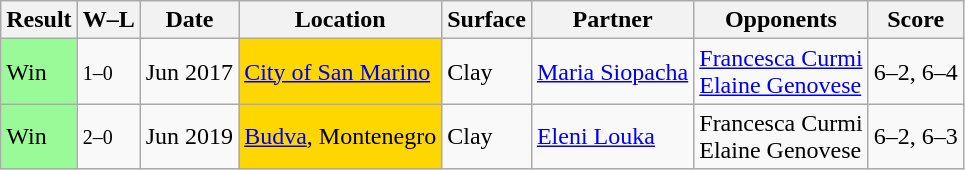<table class="sortable wikitable">
<tr>
<th>Result</th>
<th class="unsortable">W–L</th>
<th>Date</th>
<th>Location</th>
<th>Surface</th>
<th>Partner</th>
<th>Opponents</th>
<th class="unsortable">Score</th>
</tr>
<tr>
<td bgcolor=98FB98>Win</td>
<td><small>1–0</small></td>
<td>Jun 2017</td>
<td bgcolor=gold><a href='#'>City of San Marino</a></td>
<td>Clay</td>
<td> <a href='#'>Maria Siopacha</a></td>
<td> <a href='#'>Francesca Curmi</a><br> <a href='#'>Elaine Genovese</a></td>
<td>6–2, 6–4</td>
</tr>
<tr>
<td bgcolor=98FB98>Win</td>
<td><small>2–0</small></td>
<td>Jun 2019</td>
<td bgcolor=gold><a href='#'>Budva</a>, Montenegro</td>
<td>Clay</td>
<td> <a href='#'>Eleni Louka</a></td>
<td> Francesca Curmi<br> Elaine Genovese</td>
<td>6–2, 6–3</td>
</tr>
</table>
